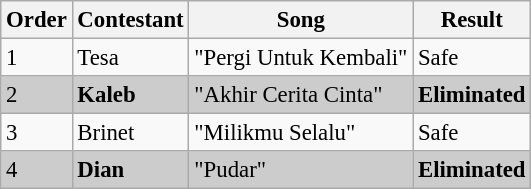<table class="wikitable" style="font-size:95%;">
<tr>
<th>Order</th>
<th>Contestant</th>
<th>Song </th>
<th>Result</th>
</tr>
<tr>
<td>1</td>
<td>Tesa</td>
<td>"Pergi Untuk Kembali"</td>
<td>Safe</td>
</tr>
<tr style="background:#ccc;">
<td>2</td>
<td><strong>Kaleb</strong></td>
<td>"Akhir Cerita Cinta" </td>
<td><strong>Eliminated</strong></td>
</tr>
<tr>
<td>3</td>
<td>Brinet</td>
<td>"Milikmu Selalu" </td>
<td>Safe</td>
</tr>
<tr style="background:#ccc;">
<td>4</td>
<td><strong>Dian</strong></td>
<td>"Pudar" </td>
<td><strong>Eliminated</strong></td>
</tr>
</table>
